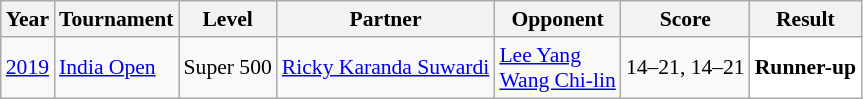<table class="sortable wikitable" style="font-size: 90%">
<tr>
<th>Year</th>
<th>Tournament</th>
<th>Level</th>
<th>Partner</th>
<th>Opponent</th>
<th>Score</th>
<th>Result</th>
</tr>
<tr>
<td align="center"><a href='#'>2019</a></td>
<td align="left"><a href='#'>India Open</a></td>
<td align="left">Super 500</td>
<td align="left"> <a href='#'>Ricky Karanda Suwardi</a></td>
<td align="left"> <a href='#'>Lee Yang</a> <br>  <a href='#'>Wang Chi-lin</a></td>
<td align="left">14–21, 14–21</td>
<td style="text-align:left; background:white"> <strong>Runner-up</strong></td>
</tr>
</table>
